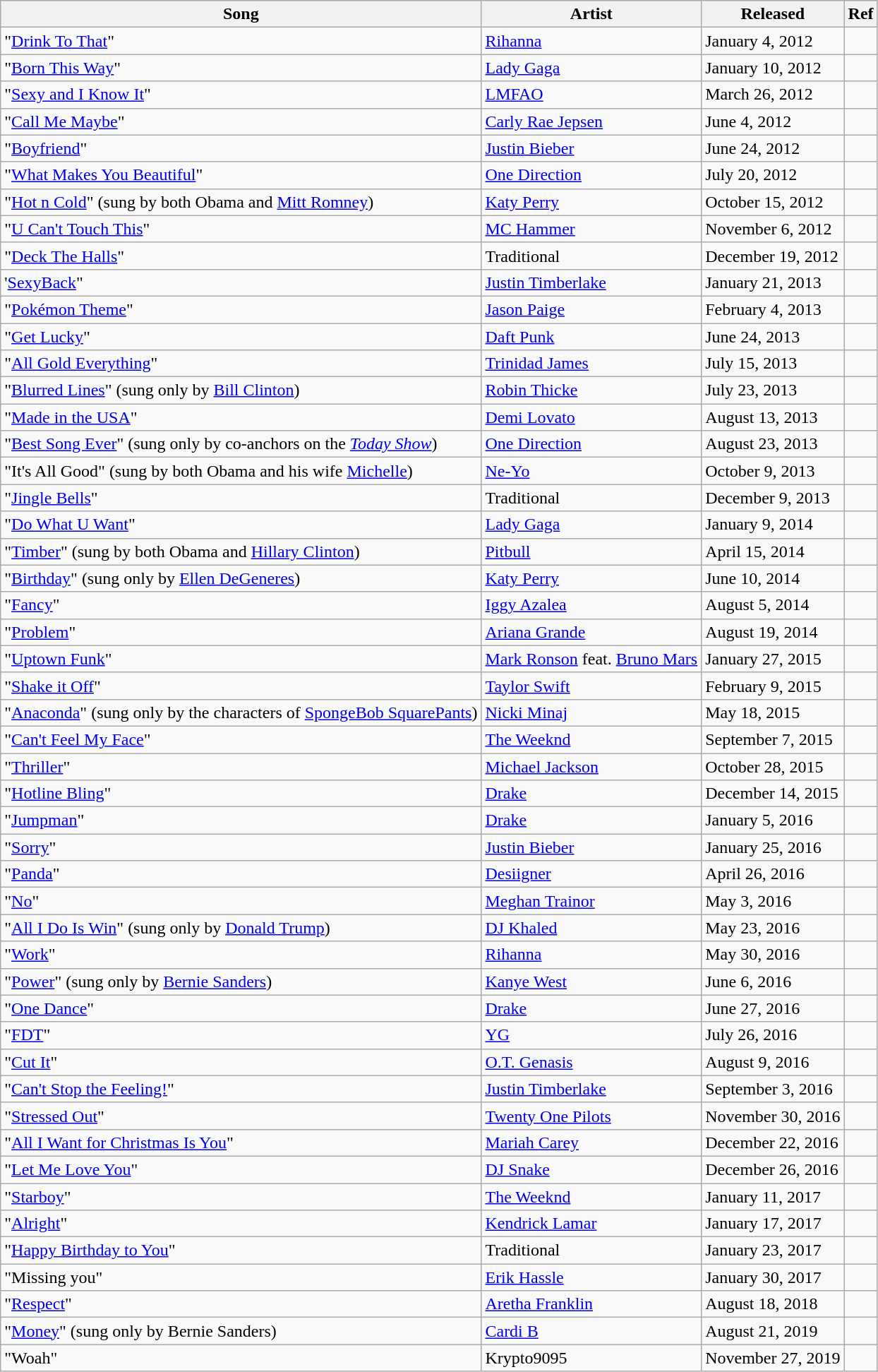<table class="wikitable">
<tr>
<th>Song</th>
<th>Artist</th>
<th>Released</th>
<th>Ref</th>
</tr>
<tr>
<td>"<a href='#'>Drink To That</a>"</td>
<td><a href='#'>Rihanna</a></td>
<td>January 4, 2012</td>
<td></td>
</tr>
<tr>
<td>"<a href='#'>Born This Way</a>"</td>
<td><a href='#'>Lady Gaga</a></td>
<td>January 10, 2012</td>
<td></td>
</tr>
<tr>
<td>"<a href='#'>Sexy and I Know It</a>"</td>
<td><a href='#'>LMFAO</a></td>
<td>March 26, 2012</td>
<td></td>
</tr>
<tr>
<td>"<a href='#'>Call Me Maybe</a>"</td>
<td><a href='#'>Carly Rae Jepsen</a></td>
<td>June 4, 2012</td>
<td></td>
</tr>
<tr>
<td>"<a href='#'>Boyfriend</a>"</td>
<td><a href='#'>Justin Bieber</a></td>
<td>June 24, 2012</td>
<td></td>
</tr>
<tr>
<td>"<a href='#'>What Makes You Beautiful</a>"</td>
<td><a href='#'>One Direction</a></td>
<td>July 20, 2012</td>
<td></td>
</tr>
<tr>
<td>"<a href='#'>Hot n Cold</a>" (sung by both Obama and <a href='#'>Mitt Romney</a>)</td>
<td><a href='#'>Katy Perry</a></td>
<td>October 15, 2012</td>
<td></td>
</tr>
<tr>
<td>"<a href='#'>U Can't Touch This</a>"</td>
<td><a href='#'>MC Hammer</a></td>
<td>November 6, 2012</td>
<td></td>
</tr>
<tr>
<td>"<a href='#'>Deck The Halls</a>"</td>
<td>Traditional</td>
<td>December 19, 2012</td>
<td></td>
</tr>
<tr>
<td>'<a href='#'>SexyBack</a>"</td>
<td><a href='#'>Justin Timberlake</a></td>
<td>January 21, 2013</td>
<td></td>
</tr>
<tr>
<td>"<a href='#'>Pokémon Theme</a>"</td>
<td><a href='#'>Jason Paige</a></td>
<td>February 4, 2013</td>
<td></td>
</tr>
<tr>
<td>"<a href='#'>Get Lucky</a>"</td>
<td><a href='#'>Daft Punk</a></td>
<td>June 24, 2013</td>
<td></td>
</tr>
<tr>
<td>"<a href='#'>All Gold Everything</a>"</td>
<td><a href='#'>Trinidad James</a></td>
<td>July 15, 2013</td>
<td></td>
</tr>
<tr>
<td>"<a href='#'>Blurred Lines</a>" (sung only by <a href='#'>Bill Clinton</a>)</td>
<td><a href='#'>Robin Thicke</a></td>
<td>July 23, 2013</td>
<td></td>
</tr>
<tr>
<td>"<a href='#'>Made in the USA</a>"</td>
<td><a href='#'>Demi Lovato</a></td>
<td>August 13, 2013</td>
<td></td>
</tr>
<tr>
<td>"<a href='#'>Best Song Ever</a>" (sung only by co-anchors on the <a href='#'><em>Today Show</em></a>)</td>
<td><a href='#'>One Direction</a></td>
<td>August 23, 2013</td>
<td></td>
</tr>
<tr>
<td>"It's All Good" (sung by both Obama and his wife <a href='#'>Michelle</a>)</td>
<td><a href='#'>Ne-Yo</a></td>
<td>October 9, 2013</td>
<td></td>
</tr>
<tr>
<td>"<a href='#'>Jingle Bells</a>"</td>
<td>Traditional</td>
<td>December 9, 2013</td>
<td></td>
</tr>
<tr>
<td>"<a href='#'>Do What U Want</a>"</td>
<td><a href='#'>Lady Gaga</a></td>
<td>January 9, 2014</td>
<td></td>
</tr>
<tr>
<td>"<a href='#'>Timber</a>" (sung by both Obama and <a href='#'>Hillary Clinton</a>)</td>
<td><a href='#'>Pitbull</a></td>
<td>April 15, 2014</td>
<td></td>
</tr>
<tr>
<td>"<a href='#'>Birthday</a>" (sung only by <a href='#'>Ellen DeGeneres</a>)</td>
<td><a href='#'>Katy Perry</a></td>
<td>June 10, 2014</td>
<td></td>
</tr>
<tr>
<td>"<a href='#'>Fancy</a>"</td>
<td><a href='#'>Iggy Azalea</a></td>
<td>August 5, 2014</td>
<td></td>
</tr>
<tr>
<td>"<a href='#'>Problem</a>"</td>
<td><a href='#'>Ariana Grande</a></td>
<td>August 19, 2014</td>
<td></td>
</tr>
<tr>
<td>"<a href='#'>Uptown Funk</a>"</td>
<td><a href='#'>Mark Ronson</a> feat. <a href='#'>Bruno Mars</a></td>
<td>January 27, 2015</td>
<td></td>
</tr>
<tr>
<td>"<a href='#'>Shake it Off</a>"</td>
<td><a href='#'>Taylor Swift</a></td>
<td>February 9, 2015</td>
<td></td>
</tr>
<tr>
<td>"<a href='#'>Anaconda</a>" (sung only by the characters of <a href='#'>SpongeBob SquarePants</a>)</td>
<td><a href='#'>Nicki Minaj</a></td>
<td>May 18, 2015</td>
<td></td>
</tr>
<tr>
<td>"<a href='#'>Can't Feel My Face</a>"</td>
<td><a href='#'>The Weeknd</a></td>
<td>September 7, 2015</td>
<td></td>
</tr>
<tr>
<td>"<a href='#'>Thriller</a>"</td>
<td><a href='#'>Michael Jackson</a></td>
<td>October 28, 2015</td>
<td></td>
</tr>
<tr>
<td>"<a href='#'>Hotline Bling</a>"</td>
<td><a href='#'>Drake</a></td>
<td>December 14, 2015</td>
<td></td>
</tr>
<tr>
<td>"<a href='#'>Jumpman</a>"</td>
<td><a href='#'>Drake</a></td>
<td>January 5, 2016</td>
<td></td>
</tr>
<tr>
<td>"<a href='#'>Sorry</a>"</td>
<td><a href='#'>Justin Bieber</a></td>
<td>January 25, 2016</td>
<td></td>
</tr>
<tr>
<td>"<a href='#'>Panda</a>"</td>
<td><a href='#'>Desiigner</a></td>
<td>April 26, 2016</td>
<td></td>
</tr>
<tr>
<td>"<a href='#'>No</a>"</td>
<td><a href='#'>Meghan Trainor</a></td>
<td>May 3, 2016</td>
<td></td>
</tr>
<tr>
<td>"<a href='#'>All I Do Is Win</a>" (sung only by <a href='#'>Donald Trump</a>)</td>
<td><a href='#'>DJ Khaled</a></td>
<td>May 23, 2016</td>
<td></td>
</tr>
<tr>
<td>"<a href='#'>Work</a>"</td>
<td><a href='#'>Rihanna</a></td>
<td>May 30, 2016</td>
<td></td>
</tr>
<tr>
<td>"<a href='#'>Power</a>" (sung only by <a href='#'>Bernie Sanders</a>)</td>
<td><a href='#'>Kanye West</a></td>
<td>June 6, 2016</td>
<td></td>
</tr>
<tr>
<td>"<a href='#'>One Dance</a>"</td>
<td><a href='#'>Drake</a></td>
<td>June 27, 2016</td>
<td></td>
</tr>
<tr>
<td>"<a href='#'>FDT</a>"</td>
<td><a href='#'>YG</a></td>
<td>July 26, 2016</td>
<td></td>
</tr>
<tr>
<td>"<a href='#'>Cut It</a>"</td>
<td><a href='#'>O.T. Genasis</a></td>
<td>August 9, 2016</td>
<td></td>
</tr>
<tr>
<td>"<a href='#'>Can't Stop the Feeling!</a>"</td>
<td><a href='#'>Justin Timberlake</a></td>
<td>September 3, 2016</td>
<td></td>
</tr>
<tr>
<td>"<a href='#'>Stressed Out</a>"</td>
<td><a href='#'>Twenty One Pilots</a></td>
<td>November 30, 2016</td>
<td></td>
</tr>
<tr>
<td>"<a href='#'>All I Want for Christmas Is You</a>"</td>
<td><a href='#'>Mariah Carey</a></td>
<td>December 22, 2016</td>
<td></td>
</tr>
<tr>
<td>"<a href='#'>Let Me Love You</a>"</td>
<td><a href='#'>DJ Snake</a></td>
<td>December 26, 2016</td>
<td></td>
</tr>
<tr>
<td>"<a href='#'>Starboy</a>"</td>
<td><a href='#'>The Weeknd</a></td>
<td>January 11, 2017</td>
<td></td>
</tr>
<tr>
<td>"<a href='#'>Alright</a>"</td>
<td><a href='#'>Kendrick Lamar</a></td>
<td>January 17, 2017</td>
<td></td>
</tr>
<tr>
<td>"<a href='#'>Happy Birthday to You</a>"</td>
<td>Traditional</td>
<td>January 23, 2017</td>
<td></td>
</tr>
<tr>
<td>"Missing you"</td>
<td><a href='#'>Erik Hassle</a></td>
<td>January 30, 2017</td>
<td></td>
</tr>
<tr>
<td>"<a href='#'>Respect</a>"</td>
<td><a href='#'>Aretha Franklin</a></td>
<td>August 18, 2018</td>
<td></td>
</tr>
<tr>
<td>"<a href='#'>Money</a>" (sung only by Bernie Sanders)</td>
<td><a href='#'>Cardi B</a></td>
<td>August 21, 2019</td>
<td></td>
</tr>
<tr>
<td>"Woah"</td>
<td>Krypto9095</td>
<td>November 27, 2019</td>
<td></td>
</tr>
</table>
